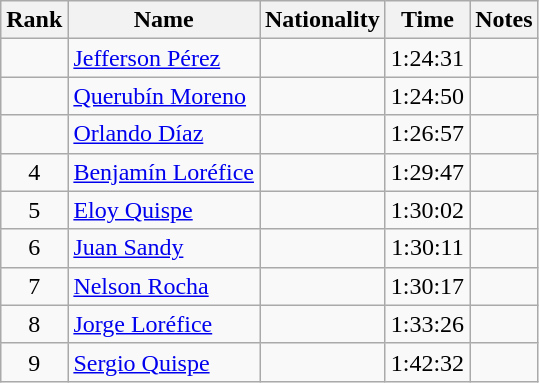<table class="wikitable sortable" style="text-align:center">
<tr>
<th>Rank</th>
<th>Name</th>
<th>Nationality</th>
<th>Time</th>
<th>Notes</th>
</tr>
<tr>
<td></td>
<td align=left><a href='#'>Jefferson Pérez</a></td>
<td align=left></td>
<td>1:24:31</td>
<td></td>
</tr>
<tr>
<td></td>
<td align=left><a href='#'>Querubín Moreno</a></td>
<td align=left></td>
<td>1:24:50</td>
<td></td>
</tr>
<tr>
<td></td>
<td align=left><a href='#'>Orlando Díaz</a></td>
<td align=left></td>
<td>1:26:57</td>
<td></td>
</tr>
<tr>
<td>4</td>
<td align=left><a href='#'>Benjamín Loréfice</a></td>
<td align=left></td>
<td>1:29:47</td>
<td></td>
</tr>
<tr>
<td>5</td>
<td align=left><a href='#'>Eloy Quispe</a></td>
<td align=left></td>
<td>1:30:02</td>
<td></td>
</tr>
<tr>
<td>6</td>
<td align=left><a href='#'>Juan Sandy</a></td>
<td align=left></td>
<td>1:30:11</td>
<td></td>
</tr>
<tr>
<td>7</td>
<td align=left><a href='#'>Nelson Rocha</a></td>
<td align=left></td>
<td>1:30:17</td>
<td></td>
</tr>
<tr>
<td>8</td>
<td align=left><a href='#'>Jorge Loréfice</a></td>
<td align=left></td>
<td>1:33:26</td>
<td></td>
</tr>
<tr>
<td>9</td>
<td align=left><a href='#'>Sergio Quispe</a></td>
<td align=left></td>
<td>1:42:32</td>
<td></td>
</tr>
</table>
